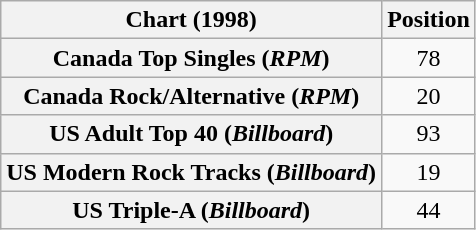<table class="wikitable sortable plainrowheaders" style="text-align:center">
<tr>
<th>Chart (1998)</th>
<th>Position</th>
</tr>
<tr>
<th scope="row">Canada Top Singles (<em>RPM</em>)</th>
<td>78</td>
</tr>
<tr>
<th scope="row">Canada Rock/Alternative (<em>RPM</em>)</th>
<td>20</td>
</tr>
<tr>
<th scope="row">US Adult Top 40 (<em>Billboard</em>)</th>
<td>93</td>
</tr>
<tr>
<th scope="row">US Modern Rock Tracks (<em>Billboard</em>)</th>
<td>19</td>
</tr>
<tr>
<th scope="row">US Triple-A (<em>Billboard</em>)</th>
<td>44</td>
</tr>
</table>
